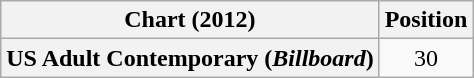<table class="wikitable plainrowheaders" style="text-align:center">
<tr>
<th scope="col">Chart (2012)</th>
<th scope="col">Position</th>
</tr>
<tr>
<th scope="row">US Adult Contemporary (<em>Billboard</em>)</th>
<td>30</td>
</tr>
</table>
